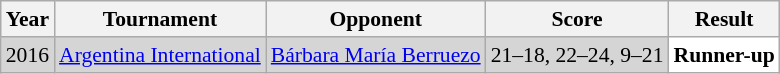<table class="sortable wikitable" style="font-size: 90%;">
<tr>
<th>Year</th>
<th>Tournament</th>
<th>Opponent</th>
<th>Score</th>
<th>Result</th>
</tr>
<tr style="background:#D5D5D5">
<td align="center">2016</td>
<td align="left"><a href='#'>Argentina International</a></td>
<td align="left"> <a href='#'>Bárbara María Berruezo</a></td>
<td align="left">21–18, 22–24, 9–21</td>
<td style="text-align:left; background:white"> <strong>Runner-up</strong></td>
</tr>
</table>
